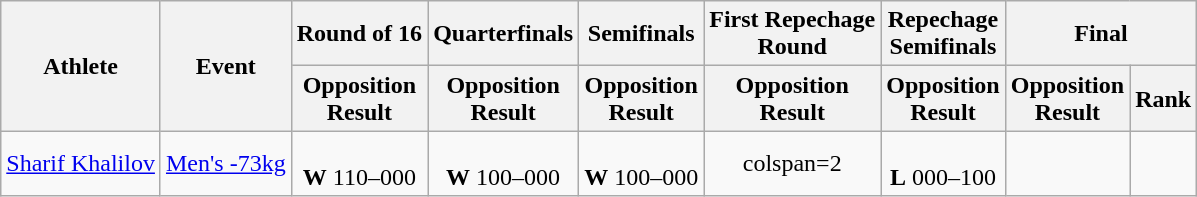<table class="wikitable">
<tr>
<th rowspan="2">Athlete</th>
<th rowspan="2">Event</th>
<th>Round of 16</th>
<th>Quarterfinals</th>
<th>Semifinals</th>
<th>First Repechage <br>Round</th>
<th>Repechage <br>Semifinals</th>
<th colspan="2">Final</th>
</tr>
<tr>
<th>Opposition<br>Result</th>
<th>Opposition<br>Result</th>
<th>Opposition<br>Result</th>
<th>Opposition<br>Result</th>
<th>Opposition<br>Result</th>
<th>Opposition<br>Result</th>
<th>Rank</th>
</tr>
<tr align=center>
<td align=left><a href='#'>Sharif Khalilov</a></td>
<td align=left><a href='#'>Men's -73kg</a></td>
<td><br><strong>W</strong> 110–000</td>
<td><br><strong>W</strong> 100–000</td>
<td><br><strong>W</strong> 100–000</td>
<td>colspan=2 </td>
<td><br><strong>L</strong> 000–100</td>
<td></td>
</tr>
</table>
